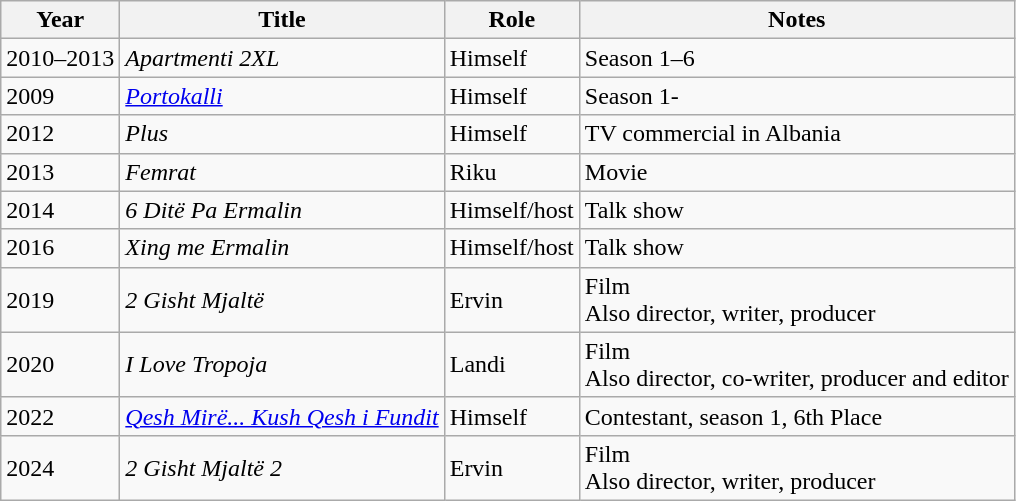<table class="wikitable sortable mw-collapsible">
<tr>
<th>Year</th>
<th>Title</th>
<th>Role</th>
<th class="unsortable">Notes</th>
</tr>
<tr>
<td>2010–2013</td>
<td><em>Apartmenti 2XL</em></td>
<td>Himself</td>
<td>Season 1–6</td>
</tr>
<tr>
<td>2009</td>
<td><em><a href='#'>Portokalli</a></em></td>
<td>Himself</td>
<td>Season 1-</td>
</tr>
<tr>
<td>2012</td>
<td><em>Plus</em></td>
<td>Himself</td>
<td>TV commercial in Albania</td>
</tr>
<tr>
<td>2013</td>
<td><em>Femrat</em></td>
<td>Riku</td>
<td>Movie</td>
</tr>
<tr>
<td>2014</td>
<td><em>6 Ditë Pa Ermalin</em></td>
<td>Himself/host</td>
<td>Talk show</td>
</tr>
<tr>
<td>2016</td>
<td><em>Xing me Ermalin</em></td>
<td>Himself/host</td>
<td>Talk show</td>
</tr>
<tr>
<td>2019</td>
<td><em>2 Gisht Mjaltë</em></td>
<td>Ervin</td>
<td>Film<br>Also director, writer, producer</td>
</tr>
<tr>
<td>2020</td>
<td><em>I Love Tropoja</em></td>
<td>Landi</td>
<td>Film<br>Also director, co-writer, producer and editor</td>
</tr>
<tr>
<td>2022</td>
<td><em><a href='#'>Qesh Mirë... Kush Qesh i Fundit</a></em></td>
<td>Himself</td>
<td>Contestant, season 1, 6th Place</td>
</tr>
<tr>
<td>2024</td>
<td><em>2 Gisht Mjaltë 2</em></td>
<td>Ervin</td>
<td>Film<br>Also director, writer, producer</td>
</tr>
</table>
